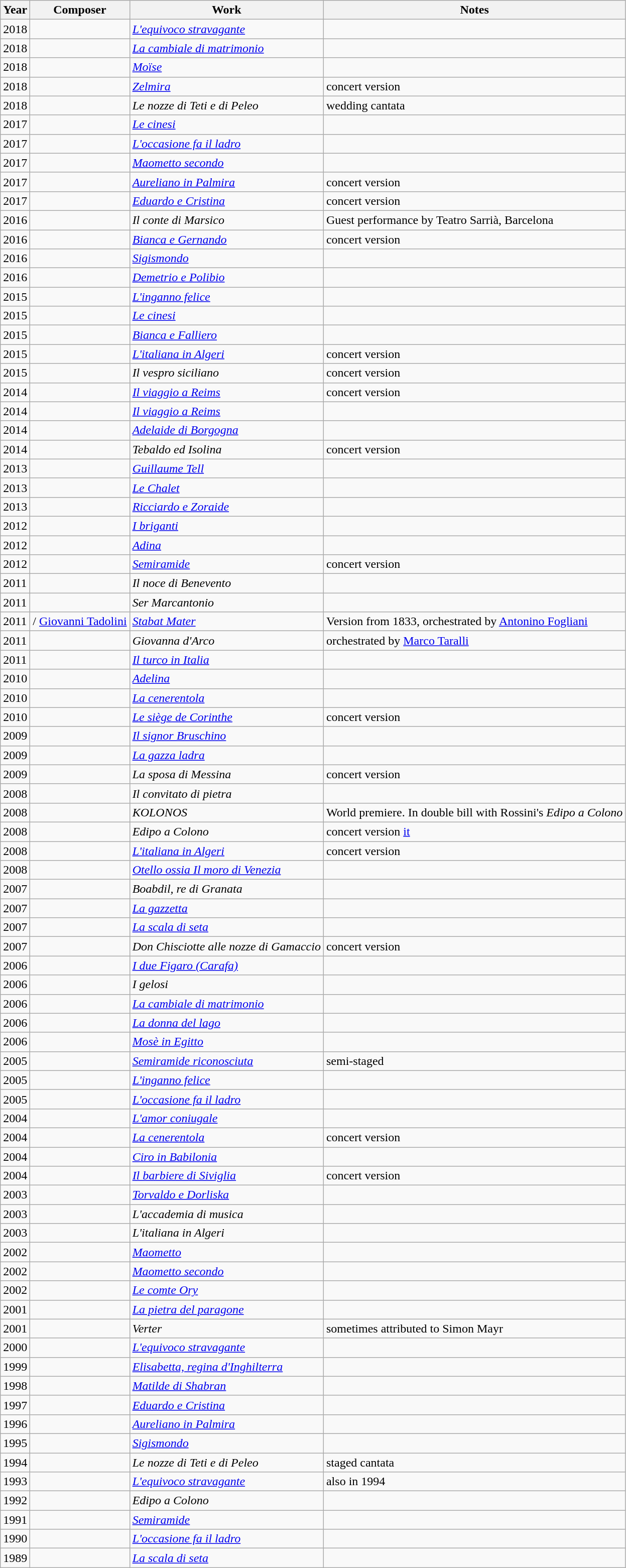<table class="wikitable sortable">
<tr>
<th>Year</th>
<th>Composer</th>
<th>Work</th>
<th class="unsortable">Notes</th>
</tr>
<tr>
<td>2018</td>
<td></td>
<td><em><a href='#'>L'equivoco stravagante</a></em></td>
<td></td>
</tr>
<tr>
<td>2018</td>
<td></td>
<td><em><a href='#'>La cambiale di matrimonio</a></em></td>
<td></td>
</tr>
<tr>
<td>2018</td>
<td></td>
<td><em><a href='#'>Moïse</a></em></td>
<td></td>
</tr>
<tr>
<td>2018</td>
<td></td>
<td><em><a href='#'>Zelmira</a></em></td>
<td>concert version</td>
</tr>
<tr>
<td>2018</td>
<td></td>
<td><em>Le nozze di Teti e di Peleo</em></td>
<td>wedding cantata</td>
</tr>
<tr>
<td>2017</td>
<td></td>
<td><em><a href='#'>Le cinesi</a></em></td>
<td></td>
</tr>
<tr>
<td>2017</td>
<td></td>
<td><em><a href='#'>L'occasione fa il ladro</a></em></td>
<td></td>
</tr>
<tr>
<td>2017</td>
<td></td>
<td><em><a href='#'>Maometto secondo</a></em></td>
<td></td>
</tr>
<tr>
<td>2017</td>
<td></td>
<td><em><a href='#'>Aureliano in Palmira</a></em></td>
<td>concert version</td>
</tr>
<tr>
<td>2017</td>
<td></td>
<td><em><a href='#'>Eduardo e Cristina</a></em></td>
<td>concert version</td>
</tr>
<tr>
<td>2016</td>
<td></td>
<td><em>Il conte di Marsico</em></td>
<td>Guest performance by Teatro Sarrià, Barcelona</td>
</tr>
<tr>
<td>2016</td>
<td></td>
<td><em><a href='#'>Bianca e Gernando</a></em></td>
<td>concert version</td>
</tr>
<tr>
<td>2016</td>
<td></td>
<td><em><a href='#'>Sigismondo</a></em></td>
<td></td>
</tr>
<tr>
<td>2016</td>
<td></td>
<td><em><a href='#'>Demetrio e Polibio</a></em></td>
<td></td>
</tr>
<tr>
<td>2015</td>
<td></td>
<td><em><a href='#'>L'inganno felice</a></em></td>
<td></td>
</tr>
<tr>
<td>2015</td>
<td></td>
<td><em><a href='#'>Le cinesi</a></em></td>
<td></td>
</tr>
<tr>
<td>2015</td>
<td></td>
<td><em><a href='#'>Bianca e Falliero</a></em></td>
<td></td>
</tr>
<tr>
<td>2015</td>
<td></td>
<td><em><a href='#'>L'italiana in Algeri</a></em></td>
<td>concert version</td>
</tr>
<tr>
<td>2015</td>
<td></td>
<td><em>Il vespro siciliano</em></td>
<td>concert version</td>
</tr>
<tr>
<td>2014</td>
<td></td>
<td><em><a href='#'>Il viaggio a Reims</a></em></td>
<td>concert version</td>
</tr>
<tr>
<td>2014</td>
<td></td>
<td><em><a href='#'>Il viaggio a Reims</a></em></td>
<td></td>
</tr>
<tr>
<td>2014</td>
<td></td>
<td><em><a href='#'>Adelaide di Borgogna</a></em></td>
<td></td>
</tr>
<tr>
<td>2014</td>
<td></td>
<td><em>Tebaldo ed Isolina</em></td>
<td>concert version</td>
</tr>
<tr>
<td>2013</td>
<td></td>
<td><em><a href='#'>Guillaume Tell</a></em></td>
<td></td>
</tr>
<tr>
<td>2013</td>
<td></td>
<td><em><a href='#'>Le Chalet</a></em></td>
<td></td>
</tr>
<tr>
<td>2013</td>
<td></td>
<td><em><a href='#'>Ricciardo e Zoraide</a></em></td>
<td></td>
</tr>
<tr>
<td>2012</td>
<td></td>
<td><em><a href='#'>I briganti</a></em></td>
<td></td>
</tr>
<tr>
<td>2012</td>
<td></td>
<td><em><a href='#'>Adina</a></em></td>
<td></td>
</tr>
<tr>
<td>2012</td>
<td></td>
<td><em><a href='#'>Semiramide</a></em></td>
<td>concert version</td>
</tr>
<tr>
<td>2011</td>
<td></td>
<td><em>Il noce di Benevento</em></td>
<td></td>
</tr>
<tr>
<td>2011</td>
<td></td>
<td><em>Ser Marcantonio</em></td>
<td></td>
</tr>
<tr>
<td>2011</td>
<td>/ <a href='#'>Giovanni Tadolini</a></td>
<td><em><a href='#'>Stabat Mater</a></em></td>
<td>Version from 1833, orchestrated by <a href='#'>Antonino Fogliani</a></td>
</tr>
<tr>
<td>2011</td>
<td></td>
<td><em>Giovanna d'Arco</em></td>
<td>orchestrated by <a href='#'>Marco Taralli</a></td>
</tr>
<tr>
<td>2011</td>
<td></td>
<td><em><a href='#'>Il turco in Italia</a></em></td>
<td></td>
</tr>
<tr>
<td>2010</td>
<td></td>
<td><em><a href='#'>Adelina</a></em></td>
<td></td>
</tr>
<tr>
<td>2010</td>
<td></td>
<td><em><a href='#'>La cenerentola</a></em></td>
<td></td>
</tr>
<tr>
<td>2010</td>
<td></td>
<td><em><a href='#'>Le siège de Corinthe</a></em></td>
<td>concert version</td>
</tr>
<tr>
<td>2009</td>
<td></td>
<td><em><a href='#'>Il signor Bruschino</a></em></td>
<td></td>
</tr>
<tr>
<td>2009</td>
<td></td>
<td><em><a href='#'>La gazza ladra</a></em></td>
<td></td>
</tr>
<tr>
<td>2009</td>
<td></td>
<td><em>La sposa di Messina</em></td>
<td>concert version</td>
</tr>
<tr>
<td>2008</td>
<td></td>
<td><em>Il convitato di pietra</em></td>
<td></td>
</tr>
<tr>
<td>2008</td>
<td></td>
<td><em>KOLONOS</em></td>
<td>World premiere.  In double bill with Rossini's <em>Edipo a Colono</em></td>
</tr>
<tr>
<td>2008</td>
<td></td>
<td><em>Edipo a Colono</em></td>
<td>concert version <a href='#'>it</a></td>
</tr>
<tr>
<td>2008</td>
<td></td>
<td><em><a href='#'>L'italiana in Algeri</a></em></td>
<td>concert version</td>
</tr>
<tr>
<td>2008</td>
<td></td>
<td><em><a href='#'>Otello ossia Il moro di Venezia</a></em></td>
<td></td>
</tr>
<tr>
<td>2007</td>
<td></td>
<td><em>Boabdil, re di Granata</em></td>
<td></td>
</tr>
<tr>
<td>2007</td>
<td></td>
<td><em><a href='#'>La gazzetta</a></em></td>
<td></td>
</tr>
<tr>
<td>2007</td>
<td></td>
<td><em><a href='#'>La scala di seta</a></em></td>
<td></td>
</tr>
<tr>
<td>2007</td>
<td></td>
<td><em>Don Chisciotte alle nozze di Gamaccio</em></td>
<td>concert version</td>
</tr>
<tr>
<td>2006</td>
<td></td>
<td><em><a href='#'>I due Figaro (Carafa)</a></em></td>
<td></td>
</tr>
<tr>
<td>2006</td>
<td></td>
<td><em>I gelosi</em></td>
<td></td>
</tr>
<tr>
<td>2006</td>
<td></td>
<td><em><a href='#'>La cambiale di matrimonio</a></em></td>
<td></td>
</tr>
<tr>
<td>2006</td>
<td></td>
<td><em><a href='#'>La donna del lago</a></em></td>
<td></td>
</tr>
<tr>
<td>2006</td>
<td></td>
<td><em><a href='#'>Mosè in Egitto</a></em></td>
<td></td>
</tr>
<tr>
<td>2005</td>
<td></td>
<td><em><a href='#'>Semiramide riconosciuta</a></em></td>
<td>semi-staged</td>
</tr>
<tr>
<td>2005</td>
<td></td>
<td><em><a href='#'>L'inganno felice</a></em></td>
<td></td>
</tr>
<tr>
<td>2005</td>
<td></td>
<td><em><a href='#'>L'occasione fa il ladro</a></em></td>
<td></td>
</tr>
<tr>
<td>2004</td>
<td></td>
<td><em><a href='#'>L'amor coniugale</a></em></td>
<td></td>
</tr>
<tr>
<td>2004</td>
<td></td>
<td><em><a href='#'>La cenerentola</a></em></td>
<td>concert version</td>
</tr>
<tr>
<td>2004</td>
<td></td>
<td><em><a href='#'>Ciro in Babilonia</a></em></td>
<td></td>
</tr>
<tr>
<td>2004</td>
<td></td>
<td><em><a href='#'>Il barbiere di Siviglia</a></em></td>
<td>concert version</td>
</tr>
<tr>
<td>2003</td>
<td></td>
<td><em><a href='#'>Torvaldo e Dorliska</a></em></td>
<td></td>
</tr>
<tr>
<td>2003</td>
<td></td>
<td><em>L'accademia di musica</em></td>
<td></td>
</tr>
<tr>
<td>2003</td>
<td></td>
<td><em>L'italiana in Algeri</em></td>
<td></td>
</tr>
<tr>
<td>2002</td>
<td></td>
<td><em><a href='#'>Maometto</a></em></td>
<td></td>
</tr>
<tr>
<td>2002</td>
<td></td>
<td><em><a href='#'>Maometto secondo</a></em></td>
<td></td>
</tr>
<tr>
<td>2002</td>
<td></td>
<td><em><a href='#'>Le comte Ory</a></em></td>
<td></td>
</tr>
<tr>
<td>2001</td>
<td></td>
<td><em><a href='#'>La pietra del paragone</a></em></td>
<td></td>
</tr>
<tr>
<td>2001</td>
<td></td>
<td><em>Verter</em></td>
<td>sometimes attributed to Simon Mayr</td>
</tr>
<tr>
<td>2000</td>
<td></td>
<td><em><a href='#'>L'equivoco stravagante</a></em></td>
<td></td>
</tr>
<tr>
<td>1999</td>
<td></td>
<td><em><a href='#'>Elisabetta, regina d'Inghilterra</a></em></td>
<td></td>
</tr>
<tr>
<td>1998</td>
<td></td>
<td><em><a href='#'>Matilde di Shabran</a></em></td>
<td></td>
</tr>
<tr>
<td>1997</td>
<td></td>
<td><em><a href='#'>Eduardo e Cristina</a></em></td>
<td></td>
</tr>
<tr>
<td>1996</td>
<td></td>
<td><em><a href='#'>Aureliano in Palmira</a></em></td>
<td></td>
</tr>
<tr>
<td>1995</td>
<td></td>
<td><em><a href='#'>Sigismondo</a></em></td>
<td></td>
</tr>
<tr>
<td>1994</td>
<td></td>
<td><em>Le nozze di Teti e di Peleo</em></td>
<td>staged cantata</td>
</tr>
<tr>
<td>1993</td>
<td></td>
<td><em><a href='#'>L'equivoco stravagante</a></em></td>
<td>also in 1994</td>
</tr>
<tr>
<td>1992</td>
<td></td>
<td><em>Edipo a Colono</em></td>
<td></td>
</tr>
<tr>
<td>1991</td>
<td></td>
<td><em><a href='#'>Semiramide</a></em></td>
<td></td>
</tr>
<tr>
<td>1990</td>
<td></td>
<td><em><a href='#'>L'occasione fa il ladro</a></em></td>
<td></td>
</tr>
<tr>
<td>1989</td>
<td></td>
<td><em><a href='#'>La scala di seta</a></em></td>
<td></td>
</tr>
</table>
